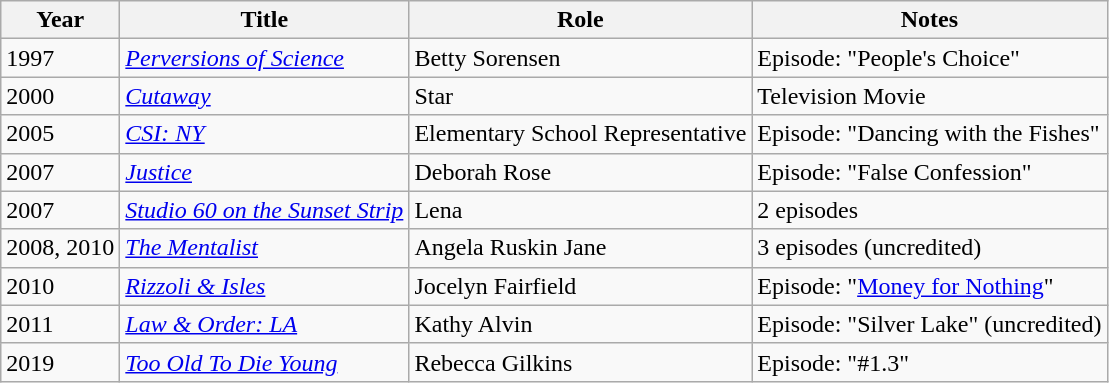<table class="wikitable sortable">
<tr>
<th>Year</th>
<th>Title</th>
<th>Role</th>
<th class=unsortable>Notes</th>
</tr>
<tr>
<td>1997</td>
<td><em><a href='#'>Perversions of Science</a></em></td>
<td>Betty Sorensen</td>
<td>Episode: "People's Choice"</td>
</tr>
<tr>
<td>2000</td>
<td><em><a href='#'>Cutaway</a></em></td>
<td>Star</td>
<td>Television Movie</td>
</tr>
<tr>
<td>2005</td>
<td><em><a href='#'>CSI: NY</a></em></td>
<td>Elementary School Representative</td>
<td>Episode: "Dancing with the Fishes"</td>
</tr>
<tr>
<td>2007</td>
<td><em><a href='#'>Justice</a></em></td>
<td>Deborah Rose</td>
<td>Episode: "False Confession"</td>
</tr>
<tr>
<td>2007</td>
<td><em><a href='#'>Studio 60 on the Sunset Strip</a></em></td>
<td>Lena</td>
<td>2 episodes</td>
</tr>
<tr>
<td>2008, 2010</td>
<td><em><a href='#'>The Mentalist</a></em></td>
<td>Angela Ruskin Jane</td>
<td>3 episodes (uncredited)</td>
</tr>
<tr>
<td>2010</td>
<td><em><a href='#'>Rizzoli & Isles</a></em></td>
<td>Jocelyn Fairfield</td>
<td>Episode: "<a href='#'>Money for Nothing</a>"</td>
</tr>
<tr>
<td>2011</td>
<td><em><a href='#'>Law & Order: LA</a></em></td>
<td>Kathy Alvin</td>
<td>Episode: "Silver Lake" (uncredited)</td>
</tr>
<tr>
<td>2019</td>
<td><em><a href='#'>Too Old To Die Young</a></em></td>
<td>Rebecca Gilkins</td>
<td>Episode: "#1.3"</td>
</tr>
</table>
